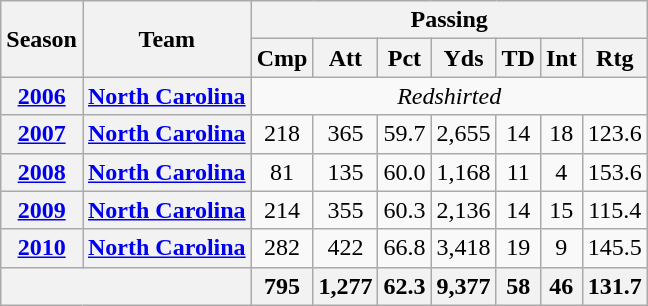<table class="wikitable" style="text-align:center;">
<tr>
<th rowspan="2">Season</th>
<th rowspan="2">Team</th>
<th colspan="7">Passing</th>
</tr>
<tr>
<th>Cmp</th>
<th>Att</th>
<th>Pct</th>
<th>Yds</th>
<th>TD</th>
<th>Int</th>
<th>Rtg</th>
</tr>
<tr>
<th><a href='#'>2006</a></th>
<th><a href='#'>North Carolina</a></th>
<td colspan="7"><em>Redshirted</em></td>
</tr>
<tr>
<th><a href='#'>2007</a></th>
<th><a href='#'>North Carolina</a></th>
<td>218</td>
<td>365</td>
<td>59.7</td>
<td>2,655</td>
<td>14</td>
<td>18</td>
<td>123.6</td>
</tr>
<tr>
<th><a href='#'>2008</a></th>
<th><a href='#'>North Carolina</a></th>
<td>81</td>
<td>135</td>
<td>60.0</td>
<td>1,168</td>
<td>11</td>
<td>4</td>
<td>153.6</td>
</tr>
<tr>
<th><a href='#'>2009</a></th>
<th><a href='#'>North Carolina</a></th>
<td>214</td>
<td>355</td>
<td>60.3</td>
<td>2,136</td>
<td>14</td>
<td>15</td>
<td>115.4</td>
</tr>
<tr>
<th><a href='#'>2010</a></th>
<th><a href='#'>North Carolina</a></th>
<td>282</td>
<td>422</td>
<td>66.8</td>
<td>3,418</td>
<td>19</td>
<td>9</td>
<td>145.5</td>
</tr>
<tr>
<th colspan="2"></th>
<th>795</th>
<th>1,277</th>
<th>62.3</th>
<th>9,377</th>
<th>58</th>
<th>46</th>
<th>131.7</th>
</tr>
</table>
